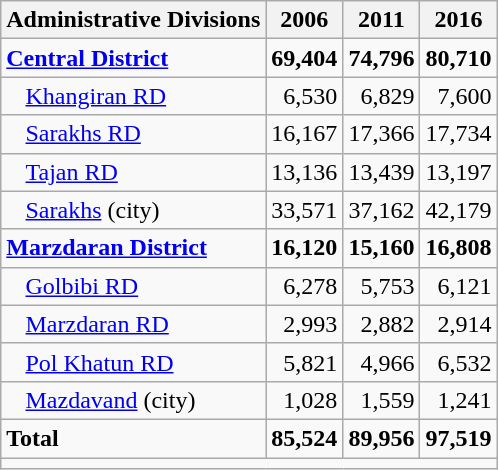<table class="wikitable">
<tr>
<th>Administrative Divisions</th>
<th>2006</th>
<th>2011</th>
<th>2016</th>
</tr>
<tr>
<td><strong><a href='#'>Central District</a></strong></td>
<td style="text-align: right;"><strong>69,404</strong></td>
<td style="text-align: right;"><strong>74,796</strong></td>
<td style="text-align: right;"><strong>80,710</strong></td>
</tr>
<tr>
<td style="padding-left: 1em;"><a href='#'>Khangiran RD</a></td>
<td style="text-align: right;">6,530</td>
<td style="text-align: right;">6,829</td>
<td style="text-align: right;">7,600</td>
</tr>
<tr>
<td style="padding-left: 1em;"><a href='#'>Sarakhs RD</a></td>
<td style="text-align: right;">16,167</td>
<td style="text-align: right;">17,366</td>
<td style="text-align: right;">17,734</td>
</tr>
<tr>
<td style="padding-left: 1em;"><a href='#'>Tajan RD</a></td>
<td style="text-align: right;">13,136</td>
<td style="text-align: right;">13,439</td>
<td style="text-align: right;">13,197</td>
</tr>
<tr>
<td style="padding-left: 1em;"><a href='#'>Sarakhs</a> (city)</td>
<td style="text-align: right;">33,571</td>
<td style="text-align: right;">37,162</td>
<td style="text-align: right;">42,179</td>
</tr>
<tr>
<td><strong><a href='#'>Marzdaran District</a></strong></td>
<td style="text-align: right;"><strong>16,120</strong></td>
<td style="text-align: right;"><strong>15,160</strong></td>
<td style="text-align: right;"><strong>16,808</strong></td>
</tr>
<tr>
<td style="padding-left: 1em;"><a href='#'>Golbibi RD</a></td>
<td style="text-align: right;">6,278</td>
<td style="text-align: right;">5,753</td>
<td style="text-align: right;">6,121</td>
</tr>
<tr>
<td style="padding-left: 1em;"><a href='#'>Marzdaran RD</a></td>
<td style="text-align: right;">2,993</td>
<td style="text-align: right;">2,882</td>
<td style="text-align: right;">2,914</td>
</tr>
<tr>
<td style="padding-left: 1em;"><a href='#'>Pol Khatun RD</a></td>
<td style="text-align: right;">5,821</td>
<td style="text-align: right;">4,966</td>
<td style="text-align: right;">6,532</td>
</tr>
<tr>
<td style="padding-left: 1em;"><a href='#'>Mazdavand</a> (city)</td>
<td style="text-align: right;">1,028</td>
<td style="text-align: right;">1,559</td>
<td style="text-align: right;">1,241</td>
</tr>
<tr>
<td><strong>Total</strong></td>
<td style="text-align: right;"><strong>85,524</strong></td>
<td style="text-align: right;"><strong>89,956</strong></td>
<td style="text-align: right;"><strong>97,519</strong></td>
</tr>
<tr>
<td colspan=4></td>
</tr>
</table>
